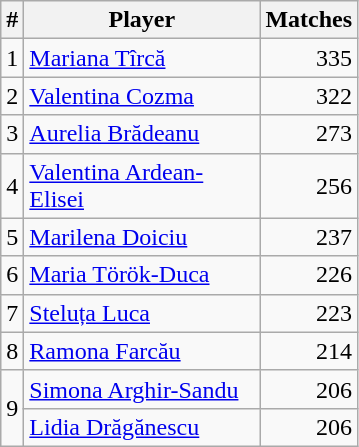<table class="wikitable sortable" style="text-align: right;">
<tr>
<th>#</th>
<th width="150px">Player</th>
<th>Matches</th>
</tr>
<tr>
<td style="text-align: right;">1</td>
<td style="text-align: left;"><a href='#'>Mariana Tîrcă</a></td>
<td>335</td>
</tr>
<tr>
<td style="text-align: right;">2</td>
<td style="text-align: left;"><a href='#'>Valentina Cozma</a></td>
<td>322</td>
</tr>
<tr>
<td style="text-align: right;">3</td>
<td style="text-align: left;"><a href='#'>Aurelia Brădeanu</a></td>
<td>273</td>
</tr>
<tr>
<td style="text-align: right;">4</td>
<td style="text-align: left;"><a href='#'>Valentina Ardean-Elisei</a></td>
<td>256</td>
</tr>
<tr>
<td style="text-align: right;">5</td>
<td style="text-align: left;"><a href='#'>Marilena Doiciu</a></td>
<td>237</td>
</tr>
<tr>
<td style="text-align: right;">6</td>
<td style="text-align: left;"><a href='#'>Maria Török-Duca</a></td>
<td>226</td>
</tr>
<tr>
<td style="text-align: right;">7</td>
<td style="text-align: left;"><a href='#'>Steluța Luca</a></td>
<td>223</td>
</tr>
<tr>
<td style="text-align: right;">8</td>
<td style="text-align: left;"><a href='#'>Ramona Farcău</a></td>
<td>214</td>
</tr>
<tr>
<td rowspan="2" style="text-align: right;">9</td>
<td style="text-align: left;"><a href='#'>Simona Arghir-Sandu</a></td>
<td>206</td>
</tr>
<tr>
<td style="text-align: left;"><a href='#'>Lidia Drăgănescu</a></td>
<td>206</td>
</tr>
</table>
